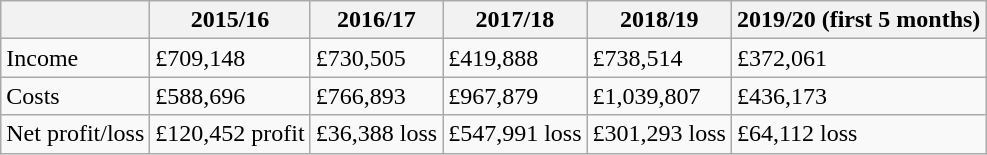<table class="wikitable">
<tr>
<th></th>
<th>2015/16</th>
<th>2016/17</th>
<th>2017/18</th>
<th>2018/19</th>
<th>2019/20 (first 5 months)</th>
</tr>
<tr>
<td>Income</td>
<td>£709,148</td>
<td>£730,505</td>
<td>£419,888</td>
<td>£738,514</td>
<td>£372,061</td>
</tr>
<tr>
<td>Costs</td>
<td>£588,696</td>
<td>£766,893</td>
<td>£967,879</td>
<td>£1,039,807</td>
<td>£436,173</td>
</tr>
<tr>
<td>Net profit/loss</td>
<td>£120,452 profit</td>
<td>£36,388 loss</td>
<td>£547,991 loss</td>
<td>£301,293 loss</td>
<td>£64,112 loss</td>
</tr>
</table>
